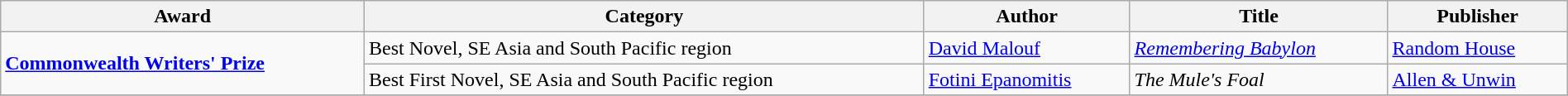<table class="wikitable" width=100%>
<tr>
<th>Award</th>
<th>Category</th>
<th>Author</th>
<th>Title</th>
<th>Publisher</th>
</tr>
<tr>
<td rowspan=2><strong><a href='#'>Commonwealth Writers' Prize</a></strong></td>
<td>Best Novel, SE Asia and South Pacific region</td>
<td><a href='#'>David Malouf</a></td>
<td><em><a href='#'>Remembering Babylon</a></em></td>
<td><a href='#'>Random House</a></td>
</tr>
<tr>
<td>Best First Novel, SE Asia and South Pacific region</td>
<td><a href='#'>Fotini Epanomitis</a></td>
<td><em>The Mule's Foal</em></td>
<td><a href='#'>Allen & Unwin</a></td>
</tr>
<tr>
</tr>
</table>
